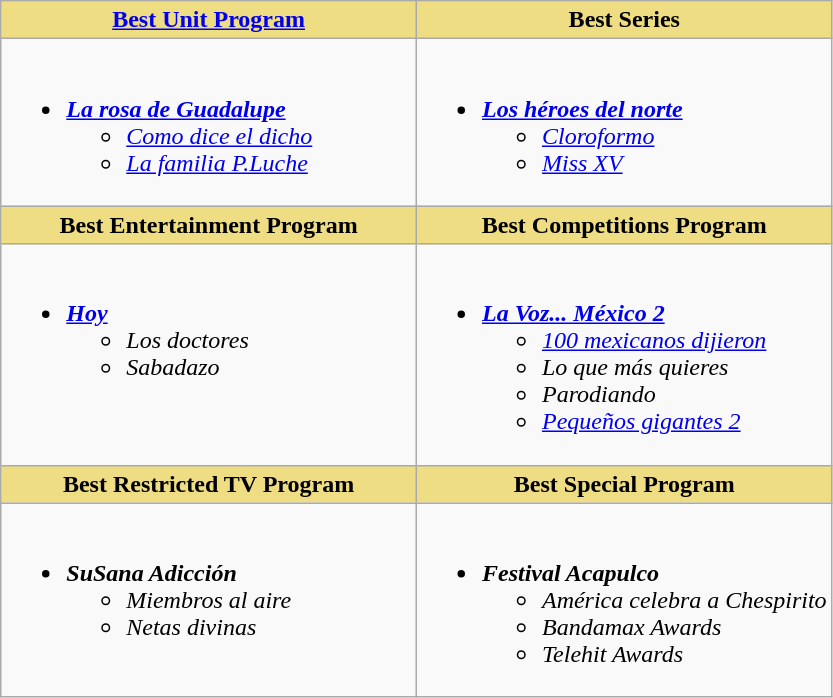<table class="wikitable">
<tr>
<th style="background:#EEDD82; width:50%"><a href='#'>Best Unit Program</a></th>
<th style="background:#EEDD82; width:50%">Best Series</th>
</tr>
<tr>
<td valign="top"><br><ul><li><strong><em><a href='#'>La rosa de Guadalupe</a></em></strong><ul><li><em><a href='#'>Como dice el dicho</a></em></li><li><em><a href='#'>La familia P.Luche</a></em></li></ul></li></ul></td>
<td valign="top"><br><ul><li><strong><em><a href='#'>Los héroes del norte</a></em></strong><ul><li><em><a href='#'>Cloroformo</a></em></li><li><em><a href='#'>Miss XV</a></em></li></ul></li></ul></td>
</tr>
<tr>
<th style="background:#EEDD82; width:50%">Best Entertainment Program</th>
<th style="background:#EEDD82; width:50%">Best Competitions Program</th>
</tr>
<tr>
<td valign="top"><br><ul><li><strong><em><a href='#'>Hoy</a></em></strong><ul><li><em>Los doctores</em></li><li><em>Sabadazo</em></li></ul></li></ul></td>
<td valign="top"><br><ul><li><strong><em><a href='#'>La Voz... México 2</a></em></strong><ul><li><em><a href='#'>100 mexicanos dijieron</a></em></li><li><em>Lo que más quieres</em></li><li><em>Parodiando</em></li><li><em><a href='#'>Pequeños gigantes 2</a></em></li></ul></li></ul></td>
</tr>
<tr>
<th style="background:#EEDD82; width:50%">Best Restricted TV Program</th>
<th style="background:#EEDD82; width:50%">Best Special Program</th>
</tr>
<tr>
<td valign="top"><br><ul><li><strong><em>SuSana Adicción</em></strong><ul><li><em>Miembros al aire</em></li><li><em>Netas divinas</em></li></ul></li></ul></td>
<td valign="top"><br><ul><li><strong><em>Festival Acapulco</em></strong><ul><li><em>América celebra a Chespirito</em></li><li><em>Bandamax Awards</em></li><li><em>Telehit Awards</em></li></ul></li></ul></td>
</tr>
</table>
